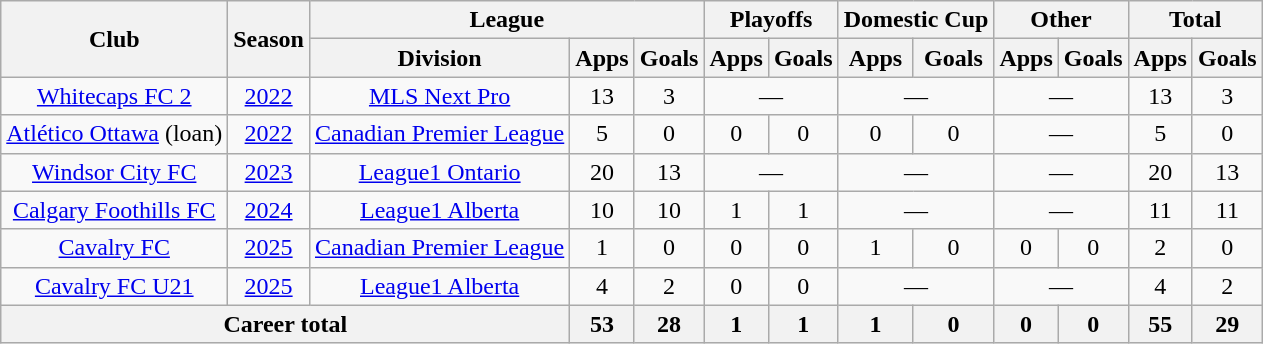<table class="wikitable" style="text-align: center;">
<tr>
<th rowspan="2">Club</th>
<th rowspan="2">Season</th>
<th colspan="3">League</th>
<th colspan="2">Playoffs</th>
<th colspan="2">Domestic Cup</th>
<th colspan="2">Other</th>
<th colspan="2">Total</th>
</tr>
<tr>
<th>Division</th>
<th>Apps</th>
<th>Goals</th>
<th>Apps</th>
<th>Goals</th>
<th>Apps</th>
<th>Goals</th>
<th>Apps</th>
<th>Goals</th>
<th>Apps</th>
<th>Goals</th>
</tr>
<tr>
<td><a href='#'>Whitecaps FC 2</a></td>
<td><a href='#'>2022</a></td>
<td><a href='#'>MLS Next Pro</a></td>
<td>13</td>
<td>3</td>
<td colspan="2">—</td>
<td colspan="2">—</td>
<td colspan="2">—</td>
<td>13</td>
<td>3</td>
</tr>
<tr>
<td><a href='#'>Atlético Ottawa</a> (loan)</td>
<td><a href='#'>2022</a></td>
<td><a href='#'>Canadian Premier League</a></td>
<td>5</td>
<td>0</td>
<td>0</td>
<td>0</td>
<td>0</td>
<td>0</td>
<td colspan="2">—</td>
<td>5</td>
<td>0</td>
</tr>
<tr>
<td><a href='#'>Windsor City FC</a></td>
<td><a href='#'>2023</a></td>
<td><a href='#'>League1 Ontario</a></td>
<td>20</td>
<td>13</td>
<td colspan="2">—</td>
<td colspan="2">—</td>
<td colspan="2">—</td>
<td>20</td>
<td>13</td>
</tr>
<tr>
<td><a href='#'>Calgary Foothills FC</a></td>
<td><a href='#'>2024</a></td>
<td><a href='#'>League1 Alberta</a></td>
<td>10</td>
<td>10</td>
<td>1</td>
<td>1</td>
<td colspan="2">—</td>
<td colspan="2">—</td>
<td>11</td>
<td>11</td>
</tr>
<tr>
<td><a href='#'>Cavalry FC</a></td>
<td><a href='#'>2025</a></td>
<td><a href='#'>Canadian Premier League</a></td>
<td>1</td>
<td>0</td>
<td>0</td>
<td>0</td>
<td>1</td>
<td>0</td>
<td>0</td>
<td>0</td>
<td>2</td>
<td>0</td>
</tr>
<tr>
<td><a href='#'>Cavalry FC U21</a></td>
<td><a href='#'>2025</a></td>
<td><a href='#'>League1 Alberta</a></td>
<td>4</td>
<td>2</td>
<td>0</td>
<td>0</td>
<td colspan="2">—</td>
<td colspan="2">—</td>
<td>4</td>
<td>2</td>
</tr>
<tr>
<th colspan="3">Career total</th>
<th>53</th>
<th>28</th>
<th>1</th>
<th>1</th>
<th>1</th>
<th>0</th>
<th>0</th>
<th>0</th>
<th>55</th>
<th>29</th>
</tr>
</table>
